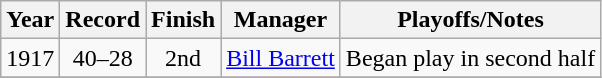<table class="wikitable" style="text-align:center">
<tr>
<th>Year</th>
<th>Record</th>
<th>Finish</th>
<th>Manager</th>
<th>Playoffs/Notes</th>
</tr>
<tr>
<td>1917</td>
<td>40–28</td>
<td>2nd</td>
<td><a href='#'>Bill Barrett</a></td>
<td>Began play in second half</td>
</tr>
<tr>
</tr>
</table>
